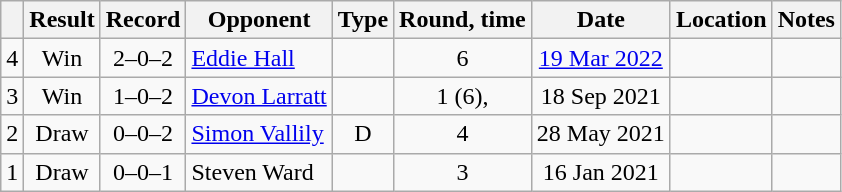<table class="wikitable" style="text-align:center">
<tr>
<th></th>
<th>Result</th>
<th>Record</th>
<th>Opponent</th>
<th>Type</th>
<th>Round, time</th>
<th>Date</th>
<th>Location</th>
<th>Notes</th>
</tr>
<tr>
<td>4</td>
<td>Win</td>
<td>2–0–2</td>
<td style="text-align:left;"><a href='#'>Eddie Hall</a></td>
<td></td>
<td>6</td>
<td><a href='#'>19 Mar 2022</a></td>
<td style="text-align:left;"></td>
<td></td>
</tr>
<tr>
<td>3</td>
<td>Win</td>
<td>1–0–2</td>
<td style="text-align:left;"><a href='#'>Devon Larratt</a></td>
<td></td>
<td>1 (6), </td>
<td>18 Sep 2021</td>
<td style="text-align:left;"></td>
<td></td>
</tr>
<tr>
<td>2</td>
<td>Draw</td>
<td>0–0–2</td>
<td style="text-align:left;"><a href='#'>Simon Vallily</a></td>
<td>D</td>
<td>4</td>
<td>28 May 2021</td>
<td style="text-align:left;"></td>
<td></td>
</tr>
<tr>
<td>1</td>
<td>Draw</td>
<td>0–0–1</td>
<td style="text-align:left;">Steven Ward</td>
<td></td>
<td>3</td>
<td>16 Jan 2021</td>
<td style="text-align:left;"></td>
<td></td>
</tr>
</table>
